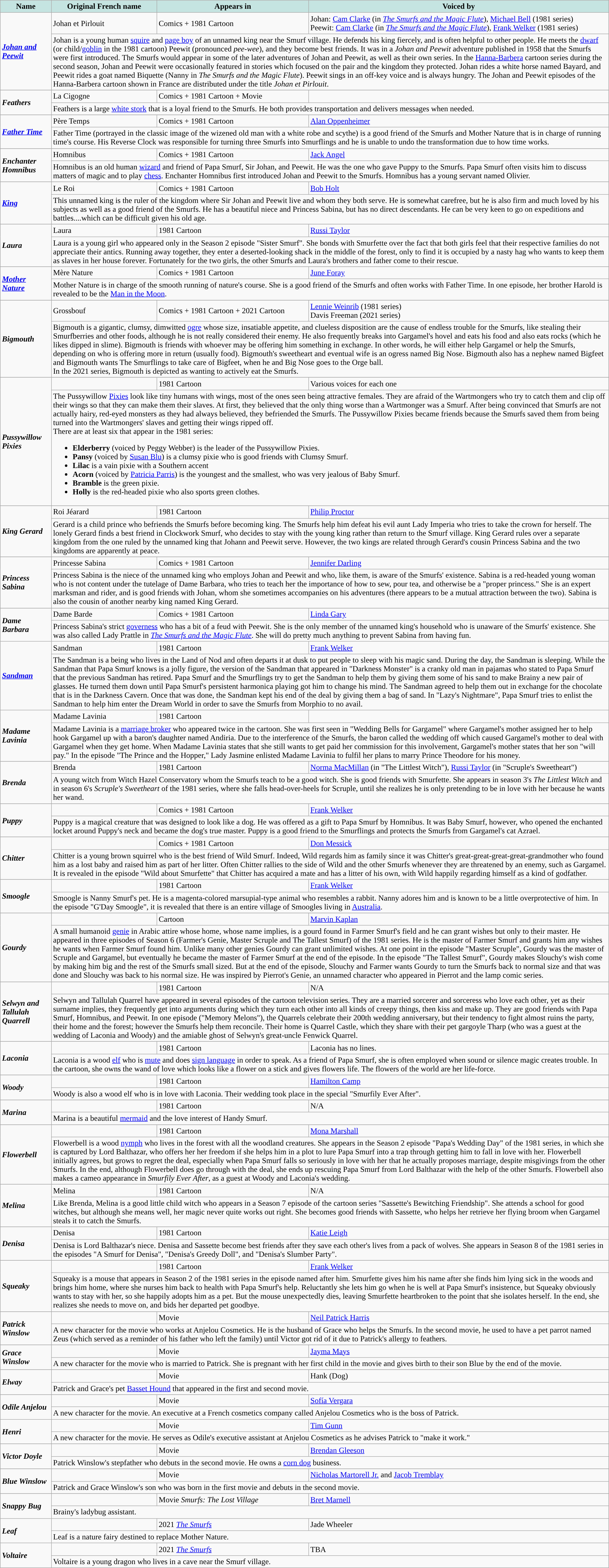<table class="wikitable">
<tr>
<th style="background-color: #C5E4E1">Name</th>
<th style="background-color: #C5E4E1">Original French name</th>
<th style="background-color: #C5E4E1">Appears in</th>
<th style="background-color: #C5E4E1">Voiced by</th>
</tr>
<tr>
<td rowspan="2"><strong><em><a href='#'>Johan and Peewit</a></em></strong></td>
<td>Johan et Pirlouit</td>
<td>Comics + 1981 Cartoon</td>
<td>Johan: <a href='#'>Cam Clarke</a> (in <em><a href='#'>The Smurfs and the Magic Flute</a></em>), <a href='#'>Michael Bell</a> (1981 series)<br>Peewit: <a href='#'>Cam Clarke</a> (in <em><a href='#'>The Smurfs and the Magic Flute</a></em>), <a href='#'>Frank Welker</a> (1981 series)</td>
</tr>
<tr>
<td colspan="3" valign="top">Johan is a young human <a href='#'>squire</a> and <a href='#'>page boy</a> of an unnamed king near the Smurf village. He defends his king fiercely, and is often helpful to other people. He meets the <a href='#'>dwarf</a> (or child/<a href='#'>goblin</a> in the 1981 cartoon) Peewit (pronounced <em>pee-wee</em>), and they become best friends. It was in a <em>Johan and Peewit</em> adventure published in 1958 that the Smurfs were first introduced. The Smurfs would appear in some of the later adventures of Johan and Peewit, as well as their own series. In the <a href='#'>Hanna-Barbera</a> cartoon series during the second season, Johan and Peewit were occasionally featured in stories which focused on the pair and the kingdom they protected. Johan rides a white horse named Bayard, and Peewit rides a goat named Biquette (Nanny in <em>The Smurfs and the Magic Flute</em>). Peewit sings in an off-key voice and is always hungry. The Johan and Peewit episodes of the Hanna-Barbera cartoon shown in France are distributed under the title <em>Johan et Pirlouit</em>.</td>
</tr>
<tr>
</tr>
<tr>
<td rowspan="2"><strong><em>Feathers</em></strong></td>
<td>La Cigogne</td>
<td>Comics + 1981 Cartoon + Movie</td>
<td></td>
</tr>
<tr>
<td colspan="3" valign="top">Feathers is a large <a href='#'>white stork</a> that is a loyal friend to the Smurfs. He both provides transportation and delivers messages when needed.</td>
</tr>
<tr>
</tr>
<tr>
<td rowspan="2"><strong><em><a href='#'>Father Time</a></em></strong></td>
<td>Père Temps</td>
<td>Comics + 1981 Cartoon</td>
<td><a href='#'>Alan Oppenheimer</a></td>
</tr>
<tr>
<td colspan="3" valign="top">Father Time (portrayed in the classic image of the wizened old man with a white robe and scythe) is a good friend of the Smurfs and Mother Nature that is in charge of running time's course. His Reverse Clock was responsible for turning three Smurfs into Smurflings and he is unable to undo the transformation due to how time works.</td>
</tr>
<tr>
</tr>
<tr>
<td rowspan="2"><strong><em>Enchanter Homnibus</em></strong></td>
<td>Homnibus</td>
<td>Comics + 1981 Cartoon</td>
<td><a href='#'>Jack Angel</a></td>
</tr>
<tr>
<td colspan="3" valign="top">Homnibus is an old human <a href='#'>wizard</a> and friend of Papa Smurf, Sir Johan, and Peewit. He was the one who gave Puppy to the Smurfs. Papa Smurf often visits him to discuss matters of magic and to play <a href='#'>chess</a>. Enchanter Homnibus first introduced Johan and Peewit to the Smurfs. Homnibus has a young servant named Olivier.</td>
</tr>
<tr>
</tr>
<tr>
<td rowspan="2"><strong><em><a href='#'>King</a></em></strong></td>
<td>Le Roi</td>
<td>Comics + 1981 Cartoon</td>
<td><a href='#'>Bob Holt</a></td>
</tr>
<tr>
<td colspan="3" valign="top">This unnamed king is the ruler of the kingdom where Sir Johan and Peewit live and whom they both serve. He is somewhat carefree, but he is also firm and much loved by his subjects as well as a good friend of the Smurfs. He has a beautiful niece and Princess Sabina, but has no direct descendants. He can be very keen to go on expeditions and battles....which can be difficult given his old age.</td>
</tr>
<tr>
</tr>
<tr>
<td rowspan="2"><strong><em>Laura</em></strong></td>
<td>Laura</td>
<td>1981 Cartoon</td>
<td><a href='#'>Russi Taylor</a></td>
</tr>
<tr>
<td colspan="3" valign="top">Laura is a young girl who appeared only in the Season 2 episode "Sister Smurf". She bonds with Smurfette over the fact that both girls feel that their respective families do not appreciate their antics. Running away together, they enter a deserted-looking shack in the middle of the forest, only to find it is occupied by a nasty hag who wants to keep them as slaves in her house forever. Fortunately for the two girls, the other Smurfs and Laura's brothers and father come to their rescue.</td>
</tr>
<tr>
</tr>
<tr>
<td rowspan="2"><strong><em><a href='#'>Mother Nature</a></em></strong></td>
<td>Mère Nature</td>
<td>Comics + 1981 Cartoon</td>
<td><a href='#'>June Foray</a></td>
</tr>
<tr>
<td colspan="3" valign="top">Mother Nature is in charge of the smooth running of nature's course. She is a good friend of the Smurfs and often works with Father Time. In one episode, her brother Harold is revealed to be the <a href='#'>Man in the Moon</a>.</td>
</tr>
<tr>
</tr>
<tr>
<td rowspan="2"><strong><em>Bigmouth</em></strong></td>
<td>Grossbouf</td>
<td>Comics + 1981 Cartoon + 2021 Cartoon</td>
<td><a href='#'>Lennie Weinrib</a> (1981 series)<br>Davis Freeman (2021 series)</td>
</tr>
<tr>
<td colspan="3" valign="top">Bigmouth is a gigantic, clumsy, dimwitted <a href='#'>ogre</a> whose size, insatiable appetite, and clueless disposition are the cause of endless trouble for the Smurfs, like stealing their Smurfberries and other foods, although he is not really considered their enemy. He also frequently breaks into Gargamel's hovel and eats his food and also eats rocks (which he likes dipped in slime). Bigmouth is friends with whoever may be offering him something in exchange. In other words, he will either help Gargamel or help the Smurfs, depending on who is offering more in return (usually food). Bigmouth's sweetheart and eventual wife is an ogress named Big Nose. Bigmouth also has a nephew named Bigfeet and Bigmouth wants The Smurflings to take care of Bigfeet, when he and Big Nose goes to the Orge ball.<br>In the 2021 series, Bigmouth is depicted as wanting to actively eat the Smurfs.</td>
</tr>
<tr>
</tr>
<tr>
<td rowspan="2"><strong><em>Pussywillow Pixies</em></strong></td>
<td></td>
<td>1981 Cartoon</td>
<td>Various voices for each one</td>
</tr>
<tr>
<td colspan="3" valign="top">The Pussywillow <a href='#'>Pixies</a> look like tiny humans with wings, most of the ones seen being attractive females. They are afraid of the Wartmongers who try to catch them and clip off their wings so that they can make them their slaves. At first, they believed that the only thing worse than a Wartmonger was a Smurf. After being convinced that Smurfs are not actually hairy, red-eyed monsters as they had always believed, they befriended the Smurfs. The Pussywillow Pixies became friends because the Smurfs saved them from being turned into the Wartmongers' slaves and getting their wings ripped off.<br>There are at least six that appear in the 1981 series:<ul><li><strong>Elderberry</strong> (voiced by Peggy Webber) is the leader of the Pussywillow Pixies.</li><li><strong>Pansy</strong> (voiced by <a href='#'>Susan Blu</a>) is a clumsy pixie who is good friends with Clumsy Smurf.</li><li><strong>Lilac</strong> is a vain pixie with a Southern accent</li><li><strong>Acorn</strong> (voiced by <a href='#'>Patricia Parris</a>) is the youngest and the smallest, who was very jealous of Baby Smurf.</li><li><strong>Bramble</strong> is the green pixie.</li><li><strong>Holly</strong> is the red-headed pixie who also sports green clothes.</li></ul></td>
</tr>
<tr>
</tr>
<tr>
<td rowspan="2"><strong><em>King Gerard</em></strong></td>
<td>Roi Jéarard</td>
<td>1981 Cartoon</td>
<td><a href='#'>Philip Proctor</a></td>
</tr>
<tr>
<td colspan="3" valign="top">Gerard is a child prince who befriends the Smurfs before becoming king. The Smurfs help him defeat his evil aunt Lady Imperia who tries to take the crown for herself. The lonely Gerard finds a best friend in Clockwork Smurf, who decides to stay with the young king rather than return to the Smurf village. King Gerard rules over a separate kingdom from the one ruled by the unnamed king that Johann and Peewit serve. However, the two kings are related through Gerard's cousin Princess Sabina and the two kingdoms are apparently at peace.</td>
</tr>
<tr>
</tr>
<tr>
<td rowspan="2"><strong><em>Princess Sabina</em></strong></td>
<td>Princesse Sabina</td>
<td>Comics + 1981 Cartoon</td>
<td><a href='#'>Jennifer Darling</a></td>
</tr>
<tr>
<td colspan="3" valign="top">Princess Sabina is the niece of the unnamed king who employs Johan and Peewit and who, like them, is aware of the Smurfs' existence. Sabina is a red-headed young woman who is not content under the tutelage of Dame Barbara, who tries to teach her the importance of how to sew, pour tea, and otherwise be a "proper princess." She is an expert marksman and rider, and is good friends with Johan, whom she sometimes accompanies on his adventures (there appears to be a mutual attraction between the two). Sabina is also the cousin of another nearby king named King Gerard.</td>
</tr>
<tr>
</tr>
<tr>
<td rowspan="2"><strong><em>Dame Barbara</em></strong></td>
<td>Dame Barde</td>
<td>Comics + 1981 Cartoon</td>
<td><a href='#'>Linda Gary</a></td>
</tr>
<tr>
<td colspan="3" valign="top">Princess Sabina's strict <a href='#'>governess</a> who has a bit of a feud with Peewit. She is the only member of the unnamed king's household who is unaware of the Smurfs' existence. She was also called Lady Prattle in <em><a href='#'>The Smurfs and the Magic Flute</a></em>. She will do pretty much anything to prevent Sabina from having fun.</td>
</tr>
<tr>
<td rowspan="2"><strong><em><a href='#'>Sandman</a></em></strong></td>
<td>Sandman</td>
<td>1981 Cartoon</td>
<td><a href='#'>Frank Welker</a></td>
</tr>
<tr>
<td colspan="3" valign="top">The Sandman is a being who lives in the Land of Nod and often departs it at dusk to put people to sleep with his magic sand. During the day, the Sandman is sleeping. While the Sandman that Papa Smurf knows is a jolly figure, the version of the Sandman that appeared in "Darkness Monster" is a cranky old man in pajamas who stated to Papa Smurf that the previous Sandman has retired. Papa Smurf and the Smurflings try to get the Sandman to help them by giving them some of his sand to make Brainy a new pair of glasses. He turned them down until Papa Smurf's persistent harmonica playing got him to change his mind. The Sandman agreed to help them out in exchange for the chocolate that is in the Darkness Cavern. Once that was done, the Sandman kept his end of the deal by giving them a bag of sand. In "Lazy's Nightmare", Papa Smurf tries to enlist the Sandman to help him enter the Dream World in order to save the Smurfs from Morphio to no avail.</td>
</tr>
<tr>
<td rowspan="2"><strong><em>Madame Lavinia</em></strong></td>
<td>Madame Lavinia</td>
<td>1981 Cartoon</td>
<td></td>
</tr>
<tr>
<td colspan="3" valign="top">Madame Lavinia is a <a href='#'>marriage broker</a> who appeared twice in the cartoon. She was first seen in "Wedding Bells for Gargamel" where Gargamel's mother assigned her to help hook Gargamel up with a baron's daughter named Andiria. Due to the interference of the Smurfs, the baron called the wedding off which caused Gargamel's mother to deal with Gargamel when they get home. When Madame Lavinia states that she still wants to get paid her commission for this involvement, Gargamel's mother states that her son "will pay." In the episode "The Prince and the Hopper," Lady Jasmine enlisted Madame Lavinia to fulfil her plans to marry Prince Theodore for his money.</td>
</tr>
<tr>
</tr>
<tr>
<td rowspan="2"><strong><em>Brenda</em></strong></td>
<td>Brenda</td>
<td>1981 Cartoon</td>
<td><a href='#'>Norma MacMillan</a> (in "The Littlest Witch"), <a href='#'>Russi Taylor</a> (in "Scruple's Sweetheart")</td>
</tr>
<tr>
<td colspan="3" valign="top">A young witch from Witch Hazel Conservatory whom the Smurfs teach to be a good witch. She is good friends with Smurfette. She appears in season 3's <em>The Littlest Witch</em> and in season 6's <em>Scruple's Sweetheart</em> of the 1981 series, where she falls head-over-heels for Scruple, until she realizes he is only pretending to be in love with her because he wants her wand.</td>
</tr>
<tr>
</tr>
<tr>
<td rowspan="2"><strong><em>Puppy</em></strong></td>
<td></td>
<td>Comics + 1981 Cartoon</td>
<td><a href='#'>Frank Welker</a></td>
</tr>
<tr>
<td colspan="3" valign="top">Puppy is a magical creature that was designed to look like a dog. He was offered as a gift to Papa Smurf by Homnibus. It was Baby Smurf, however, who opened the enchanted locket around Puppy's neck and became the dog's true master. Puppy is a good friend to the Smurflings and protects the Smurfs from Gargamel's cat Azrael.</td>
</tr>
<tr>
</tr>
<tr>
<td rowspan="2"><strong><em>Chitter</em></strong></td>
<td></td>
<td>Comics + 1981 Cartoon</td>
<td><a href='#'>Don Messick</a></td>
</tr>
<tr>
<td colspan="3" valign="top">Chitter is a young brown squirrel who is the best friend of Wild Smurf. Indeed, Wild regards him as family since it was Chitter's great-great-great-great-grandmother who found him as a lost baby and raised him as part of her litter. Often Chitter rallies to the side of Wild and the other Smurfs whenever they are threatened by an enemy, such as Gargamel. It is revealed in the episode "Wild about Smurfette" that Chitter has acquired a mate and has a litter of his own, with Wild happily regarding himself as a kind of godfather.</td>
</tr>
<tr>
</tr>
<tr>
<td rowspan="2"><strong><em>Smoogle</em></strong></td>
<td></td>
<td>1981 Cartoon</td>
<td><a href='#'>Frank Welker</a></td>
</tr>
<tr>
<td colspan="3" valign="top">Smoogle is Nanny Smurf's pet. He is a magenta-colored marsupial-type animal who resembles a rabbit. Nanny adores him and is known to be a little overprotective of him. In the episode "G'Day Smoogle", it is revealed that there is an entire village of Smoogles living in <a href='#'>Australia</a>.</td>
</tr>
<tr>
</tr>
<tr>
<td rowspan="2"><strong><em>Gourdy</em></strong></td>
<td></td>
<td>Cartoon</td>
<td><a href='#'>Marvin Kaplan</a></td>
</tr>
<tr>
<td colspan="3" valign="top">A small humanoid <a href='#'>genie</a> in Arabic attire whose home, whose name implies, is a gourd found in Farmer Smurf's field and he can grant wishes but only to their master. He appeared in three episodes of Season 6 (Farmer's Genie, Master Scruple and The Tallest Smurf) of the 1981 series. He is the master of Farmer Smurf and grants him any wishes he wants when Farmer Smurf found him. Unlike many other genies Gourdy can grant unlimited wishes. At one point in the episode "Master Scruple", Gourdy was the master of Scruple and Gargamel, but eventually he became the master of Farmer Smurf at the end of the episode. In the episode "The Tallest Smurf", Gourdy makes Slouchy's wish come by making him big and the rest of the Smurfs small sized. But at the end of the episode, Slouchy and Farmer wants Gourdy to turn the Smurfs back to normal size and that was done and Slouchy was back to his normal size. He was inspired by Pierrot's Genie, an unnamed character who appeared in Pierrot and the lamp comic series.</td>
</tr>
<tr>
</tr>
<tr>
<td rowspan="2"><strong><em>Selwyn and Tallulah Quarrell</em></strong></td>
<td></td>
<td>1981 Cartoon</td>
<td>N/A</td>
</tr>
<tr>
<td colspan="3" valign="top">Selwyn and Tallulah Quarrel have appeared in several episodes of the cartoon television series. They are a married sorcerer and sorceress who love each other, yet as their surname implies, they frequently get into arguments during which they turn each other into all kinds of creepy things, then kiss and make up. They are good friends with Papa Smurf, Homnibus, and Peewit. In one episode ("Memory Melons"), the Quarrels celebrate their 200th wedding anniversary, but their tendency to fight almost ruins the party, their home and the forest; however the Smurfs help them reconcile. Their home is Quarrel Castle, which they share with their pet gargoyle Tharp (who was a guest at the wedding of Laconia and Woody) and the amiable ghost of Selwyn's great-uncle Fenwick Quarrel.</td>
</tr>
<tr>
</tr>
<tr>
<td rowspan="2"><strong><em>Laconia</em></strong></td>
<td></td>
<td>1981 Cartoon</td>
<td>Laconia has no lines.</td>
</tr>
<tr>
<td colspan="3" valign="top">Laconia is a wood <a href='#'>elf</a> who is <a href='#'>mute</a> and does <a href='#'>sign language</a> in order to speak. As a friend of Papa Smurf, she is often employed when sound or silence magic creates trouble. In the cartoon, she owns the wand of love which looks like a flower on a stick and gives flowers life. The flowers of the world are her life-force.</td>
</tr>
<tr>
</tr>
<tr>
<td rowspan="2"><strong><em>Woody</em></strong></td>
<td></td>
<td>1981 Cartoon</td>
<td><a href='#'>Hamilton Camp</a></td>
</tr>
<tr>
<td colspan="3" valign="top">Woody is also a wood elf who is in love with Laconia. Their wedding took place in the special "Smurfily Ever After".</td>
</tr>
<tr>
</tr>
<tr>
<td rowspan="2"><strong><em>Marina</em></strong></td>
<td></td>
<td>1981 Cartoon</td>
<td>N/A</td>
</tr>
<tr>
<td colspan="3" valign="top">Marina is a beautiful <a href='#'>mermaid</a> and the love interest of Handy Smurf.</td>
</tr>
<tr>
</tr>
<tr>
<td rowspan="2"><strong><em>Flowerbell</em></strong></td>
<td></td>
<td>1981 Cartoon</td>
<td><a href='#'>Mona Marshall</a></td>
</tr>
<tr>
<td colspan="3" valign="top">Flowerbell is a wood <a href='#'>nymph</a> who lives in the forest with all the woodland creatures. She appears in the Season 2 episode "Papa's Wedding Day" of the 1981 series, in which she is captured by Lord Balthazar, who offers her her freedom if she helps him in a plot to lure Papa Smurf into a trap through getting him to fall in love with her. Flowerbell initially agrees, but grows to regret the deal, especially when Papa Smurf falls so seriously in love with her that he actually proposes marriage, despite misgivings from the other Smurfs. In the end, although Flowerbell does go through with the deal, she ends up rescuing Papa Smurf from Lord Balthazar with the help of the other Smurfs. Flowerbell also makes a cameo appearance in <em>Smurfily Ever After</em>, as a guest at Woody and Laconia's wedding.</td>
</tr>
<tr>
</tr>
<tr>
<td rowspan="2"><strong><em>Melina</em></strong></td>
<td>Melina</td>
<td>1981 Cartoon</td>
<td>N/A</td>
</tr>
<tr>
<td colspan="3" valign="top">Like Brenda, Melina is a good little child witch who appears in a Season 7 episode of the cartoon series "Sassette's Bewitching Friendship". She attends a school for good witches, but although she means well, her magic never quite works out right. She becomes good friends with Sassette, who helps her retrieve her flying broom when Gargamel steals it to catch the Smurfs.</td>
</tr>
<tr>
</tr>
<tr>
<td rowspan="2"><strong><em>Denisa</em></strong></td>
<td>Denisa</td>
<td>1981 Cartoon</td>
<td><a href='#'>Katie Leigh</a></td>
</tr>
<tr>
<td colspan="3" valign="top">Denisa is Lord Balthazar's niece. Denisa and Sassette become best friends after they save each other's lives from a pack of wolves. She appears in Season 8 of the 1981 series in the episodes "A Smurf for Denisa", "Denisa's Greedy Doll", and "Denisa's Slumber Party".</td>
</tr>
<tr>
</tr>
<tr>
<td rowspan="2"><strong><em>Squeaky</em></strong></td>
<td></td>
<td>1981 Cartoon</td>
<td><a href='#'>Frank Welker</a></td>
</tr>
<tr>
<td colspan="3" valign="top">Squeaky is a mouse that appears in Season 2 of the 1981 series in the episode named after him. Smurfette gives him his name after she finds him lying sick in the woods and brings him home, where she nurses him back to health with Papa Smurf's help. Reluctantly she lets him go when he is well at Papa Smurf's insistence, but Squeaky obviously wants to stay with her, so she happily adopts him as a pet. But the mouse unexpectedly dies, leaving Smurfette heartbroken to the point that she isolates herself. In the end, she realizes she needs to move on, and bids her departed pet goodbye.</td>
</tr>
<tr>
</tr>
<tr>
<td rowspan="2"><strong><em>Patrick Winslow</em></strong></td>
<td></td>
<td>Movie</td>
<td><a href='#'>Neil Patrick Harris</a></td>
</tr>
<tr>
<td colspan="3">A new character for the movie who works at Anjelou Cosmetics. He is the husband of Grace who helps the Smurfs. In the second movie, he used to have a pet parrot named Zeus (which served as a reminder of his father who left the family) until Victor got rid of it due to Patrick's allergy to feathers.</td>
</tr>
<tr>
</tr>
<tr>
<td rowspan="2"><strong><em>Grace Winslow</em></strong></td>
<td></td>
<td>Movie</td>
<td><a href='#'>Jayma Mays</a></td>
</tr>
<tr>
<td colspan="3">A new character for the movie who is married to Patrick. She is pregnant with her first child in the movie and gives birth to their son Blue by the end of the movie.</td>
</tr>
<tr>
</tr>
<tr>
<td rowspan="2"><strong><em>Elway</em></strong></td>
<td></td>
<td>Movie</td>
<td>Hank (Dog)</td>
</tr>
<tr>
<td colspan="3">Patrick and Grace's pet <a href='#'>Basset Hound</a> that appeared in the first and second movie.</td>
</tr>
<tr>
</tr>
<tr>
<td rowspan="2"><strong><em>Odile Anjelou</em></strong></td>
<td></td>
<td>Movie</td>
<td><a href='#'>Sofía Vergara</a></td>
</tr>
<tr>
<td colspan="3">A new character for the movie. An executive at a French cosmetics company called Anjelou Cosmetics who is the boss of Patrick.</td>
</tr>
<tr>
<td rowspan="2"><strong><em>Henri</em></strong></td>
<td></td>
<td>Movie</td>
<td><a href='#'>Tim Gunn</a></td>
</tr>
<tr>
<td colspan="3">A new character for the movie. He serves as Odile's executive assistant at Anjelou Cosmetics as he advises Patrick to "make it work."</td>
</tr>
<tr>
</tr>
<tr>
<td rowspan="2"><strong><em>Victor Doyle</em></strong></td>
<td></td>
<td>Movie</td>
<td><a href='#'>Brendan Gleeson</a></td>
</tr>
<tr>
<td colspan="3">Patrick Winslow's stepfather who debuts in the second movie. He owns a <a href='#'>corn dog</a> business.</td>
</tr>
<tr>
</tr>
<tr>
<td rowspan="2"><strong><em>Blue Winslow</em></strong></td>
<td></td>
<td>Movie</td>
<td><a href='#'>Nicholas Martorell Jr.</a> and <a href='#'>Jacob Tremblay</a></td>
</tr>
<tr>
<td colspan="3">Patrick and Grace Winslow's son who was born in the first movie and debuts in the second movie.</td>
</tr>
<tr>
</tr>
<tr>
<td rowspan="2"><strong><em>Snappy Bug</em></strong></td>
<td></td>
<td>Movie <em>Smurfs: The Lost Village</em></td>
<td><a href='#'>Bret Marnell</a></td>
</tr>
<tr>
<td colspan="3">Brainy's ladybug assistant.</td>
</tr>
<tr>
<td rowspan="2"><strong><em>Leaf</em></strong></td>
<td></td>
<td>2021 <em><a href='#'>The Smurfs</a></em></td>
<td>Jade Wheeler</td>
</tr>
<tr>
<td colspan="3">Leaf is a nature fairy destined to replace Mother Nature.</td>
</tr>
<tr>
<td rowspan="2"><strong><em>Voltaire</em></strong></td>
<td></td>
<td>2021 <em><a href='#'>The Smurfs</a></em></td>
<td>TBA</td>
</tr>
<tr>
<td colspan="3" valign="top">Voltaire is a young dragon who lives in a cave near the Smurf village.</td>
</tr>
</table>
